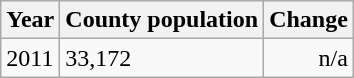<table class="wikitable">
<tr>
<th>Year</th>
<th>County population</th>
<th>Change</th>
</tr>
<tr>
<td>2011</td>
<td>33,172</td>
<td align="right">n/a</td>
</tr>
</table>
